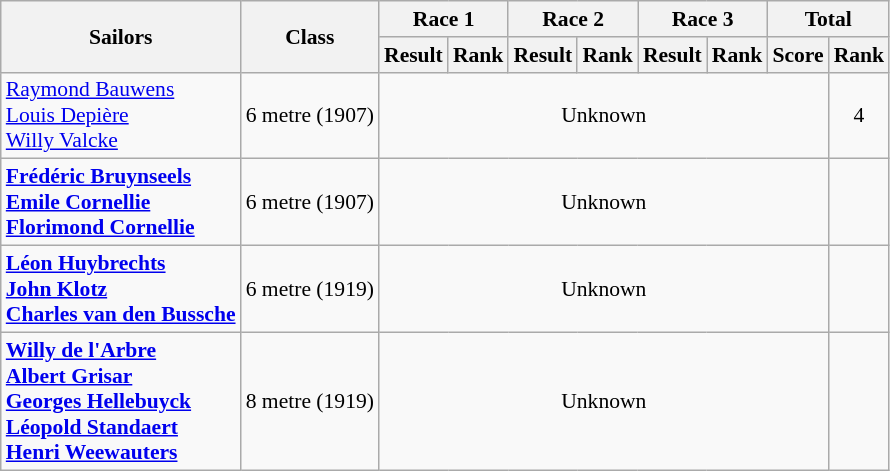<table class=wikitable style="font-size:90%">
<tr>
<th rowspan=2>Sailors</th>
<th rowspan=2>Class</th>
<th colspan=2>Race 1</th>
<th colspan=2>Race 2</th>
<th colspan=2>Race 3</th>
<th colspan=2>Total</th>
</tr>
<tr>
<th>Result</th>
<th>Rank</th>
<th>Result</th>
<th>Rank</th>
<th>Result</th>
<th>Rank</th>
<th>Score</th>
<th>Rank</th>
</tr>
<tr>
<td><a href='#'>Raymond Bauwens</a> <br> <a href='#'>Louis Depière</a> <br> <a href='#'>Willy Valcke</a></td>
<td>6 metre (1907)</td>
<td align=center colspan=7>Unknown</td>
<td align=center>4</td>
</tr>
<tr>
<td><strong><a href='#'>Frédéric Bruynseels</a> <br> <a href='#'>Emile Cornellie</a> <br> <a href='#'>Florimond Cornellie</a></strong></td>
<td>6 metre (1907)</td>
<td align=center colspan=7>Unknown</td>
<td align=center></td>
</tr>
<tr>
<td><strong><a href='#'>Léon Huybrechts</a> <br> <a href='#'>John Klotz</a> <br> <a href='#'>Charles van den Bussche</a></strong></td>
<td>6 metre (1919)</td>
<td align=center colspan=7>Unknown</td>
<td align=center></td>
</tr>
<tr>
<td><strong><a href='#'>Willy de l'Arbre</a> <br> <a href='#'>Albert Grisar</a> <br> <a href='#'>Georges Hellebuyck</a> <br> <a href='#'>Léopold Standaert</a> <br> <a href='#'>Henri Weewauters</a></strong></td>
<td>8 metre (1919)</td>
<td align=center colspan=7>Unknown</td>
<td align=center></td>
</tr>
</table>
